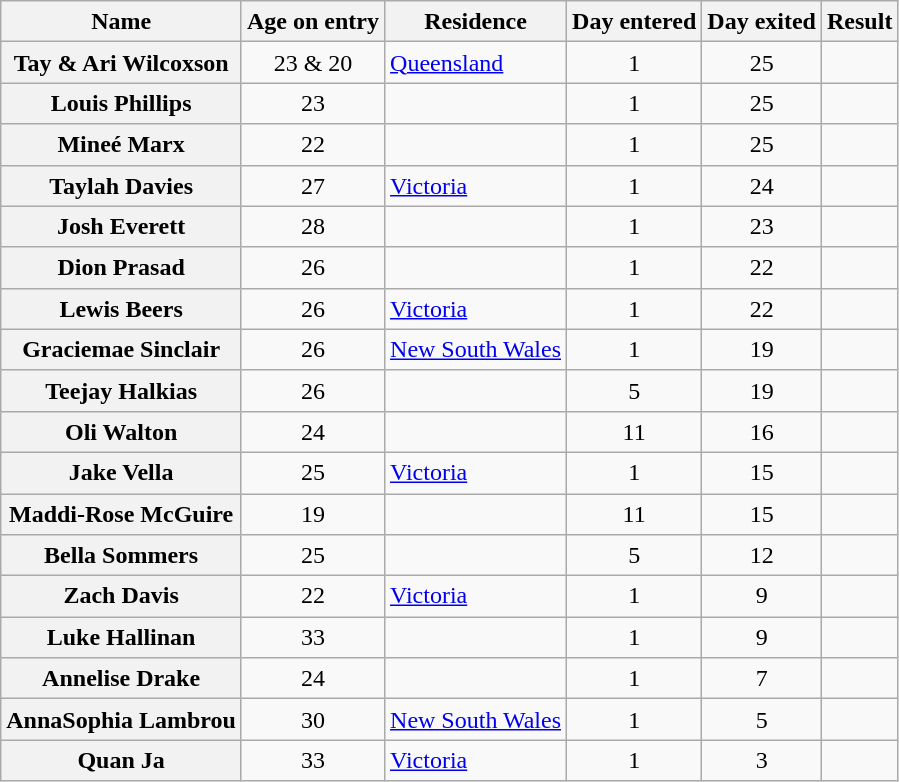<table class="wikitable sortable" style="text-align:left; line-height:20px; width:auto;">
<tr>
<th scope="col">Name</th>
<th scope="col">Age on entry</th>
<th scope="col">Residence</th>
<th scope="col">Day entered</th>
<th scope="col">Day exited</th>
<th scope="col">Result</th>
</tr>
<tr>
<th scope="row">Tay & Ari Wilcoxson</th>
<td align="center">23 & 20</td>
<td><a href='#'>Queensland</a></td>
<td align="center">1</td>
<td align="center">25</td>
<td></td>
</tr>
<tr>
<th scope="row">Louis Phillips</th>
<td align="center">23</td>
<td></td>
<td align="center">1</td>
<td align="center">25</td>
<td></td>
</tr>
<tr>
<th scope="row">Mineé Marx</th>
<td align="center">22</td>
<td></td>
<td align="center">1</td>
<td align="center">25</td>
<td></td>
</tr>
<tr>
<th scope="row">Taylah Davies</th>
<td align="center">27</td>
<td><a href='#'>Victoria</a></td>
<td align="center">1</td>
<td align="center">24</td>
<td></td>
</tr>
<tr>
<th scope="row">Josh Everett</th>
<td align="center">28</td>
<td></td>
<td align="center">1</td>
<td align="center">23</td>
<td></td>
</tr>
<tr>
<th scope="row">Dion Prasad</th>
<td align="center">26</td>
<td></td>
<td align="center">1</td>
<td align="center">22</td>
<td></td>
</tr>
<tr>
<th scope="row">Lewis Beers</th>
<td align="center">26</td>
<td><a href='#'>Victoria</a></td>
<td align="center">1</td>
<td align="center">22</td>
<td></td>
</tr>
<tr>
<th scope="row">Graciemae Sinclair</th>
<td align="center">26</td>
<td><a href='#'>New South Wales</a></td>
<td align="center">1</td>
<td align="center">19</td>
<td></td>
</tr>
<tr>
<th scope="row">Teejay Halkias</th>
<td align="center">26</td>
<td></td>
<td align="center">5</td>
<td align="center">19</td>
<td></td>
</tr>
<tr>
<th scope="row">Oli Walton</th>
<td align="center">24</td>
<td></td>
<td align="center">11</td>
<td align="center">16</td>
<td></td>
</tr>
<tr>
<th scope="row">Jake Vella</th>
<td align="center">25</td>
<td><a href='#'>Victoria</a></td>
<td align="center">1</td>
<td align="center">15</td>
<td></td>
</tr>
<tr>
<th scope="row">Maddi-Rose McGuire</th>
<td align="center">19</td>
<td></td>
<td align="center">11</td>
<td align="center">15</td>
<td></td>
</tr>
<tr>
<th scope="row">Bella Sommers</th>
<td align="center">25</td>
<td></td>
<td align="center">5</td>
<td align="center">12</td>
<td></td>
</tr>
<tr>
<th scope="row">Zach Davis</th>
<td align="center">22</td>
<td><a href='#'>Victoria</a></td>
<td align="center">1</td>
<td align="center">9</td>
<td></td>
</tr>
<tr>
<th scope="row">Luke Hallinan</th>
<td align="center">33</td>
<td></td>
<td align="center">1</td>
<td align="center">9</td>
<td></td>
</tr>
<tr>
<th scope="row">Annelise Drake</th>
<td align="center">24</td>
<td></td>
<td align="center">1</td>
<td align="center">7</td>
<td></td>
</tr>
<tr>
<th scope="row">AnnaSophia Lambrou</th>
<td align="center">30</td>
<td><a href='#'>New South Wales</a></td>
<td align="center">1</td>
<td align="center">5</td>
<td></td>
</tr>
<tr>
<th scope="row">Quan Ja</th>
<td align="center">33</td>
<td><a href='#'>Victoria</a></td>
<td align="center">1</td>
<td align="center">3</td>
<td></td>
</tr>
</table>
